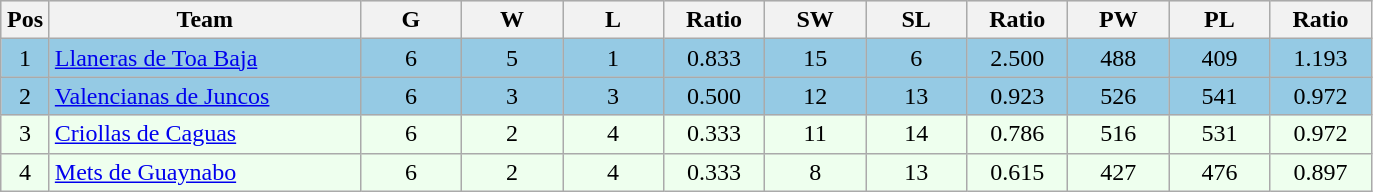<table class=wikitable style="text-align:center">
<tr bgcolor="#DCDCDC">
<th width="25">Pos</th>
<th width="200">Team</th>
<th width="60">G</th>
<th width="60">W</th>
<th width="60">L</th>
<th width="60">Ratio</th>
<th width="60">SW</th>
<th width="60">SL</th>
<th width="60">Ratio</th>
<th width="60">PW</th>
<th width="60">PL</th>
<th width="60">Ratio</th>
</tr>
<tr bgcolor=#95CAE4>
<td>1</td>
<td align=left><a href='#'>Llaneras de Toa Baja</a></td>
<td>6</td>
<td>5</td>
<td>1</td>
<td>0.833</td>
<td>15</td>
<td>6</td>
<td>2.500</td>
<td>488</td>
<td>409</td>
<td>1.193</td>
</tr>
<tr bgcolor=#95CAE4>
<td>2</td>
<td align=left><a href='#'>Valencianas de Juncos</a></td>
<td>6</td>
<td>3</td>
<td>3</td>
<td>0.500</td>
<td>12</td>
<td>13</td>
<td>0.923</td>
<td>526</td>
<td>541</td>
<td>0.972</td>
</tr>
<tr bgcolor=#eeffee>
<td>3</td>
<td align=left><a href='#'>Criollas de Caguas</a></td>
<td>6</td>
<td>2</td>
<td>4</td>
<td>0.333</td>
<td>11</td>
<td>14</td>
<td>0.786</td>
<td>516</td>
<td>531</td>
<td>0.972</td>
</tr>
<tr bgcolor=#eeffee>
<td>4</td>
<td align=left><a href='#'>Mets de Guaynabo</a></td>
<td>6</td>
<td>2</td>
<td>4</td>
<td>0.333</td>
<td>8</td>
<td>13</td>
<td>0.615</td>
<td>427</td>
<td>476</td>
<td>0.897</td>
</tr>
</table>
